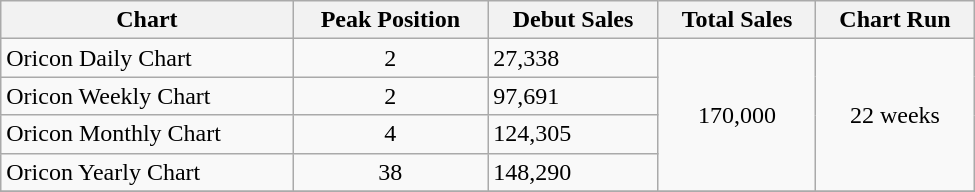<table class="wikitable" style="width:650px;">
<tr>
<th>Chart</th>
<th>Peak Position</th>
<th>Debut Sales</th>
<th>Total Sales</th>
<th>Chart Run</th>
</tr>
<tr>
<td>Oricon Daily Chart</td>
<td style="text-align:center;">2</td>
<td>27,338</td>
<td rowspan="4" style="text-align:center;">170,000</td>
<td rowspan="4" style="text-align:center;">22 weeks</td>
</tr>
<tr>
<td>Oricon Weekly Chart</td>
<td style="text-align:center;">2</td>
<td>97,691</td>
</tr>
<tr>
<td>Oricon Monthly Chart</td>
<td style="text-align:center;">4</td>
<td>124,305</td>
</tr>
<tr>
<td>Oricon Yearly Chart</td>
<td style="text-align:center;">38</td>
<td>148,290</td>
</tr>
<tr>
</tr>
</table>
